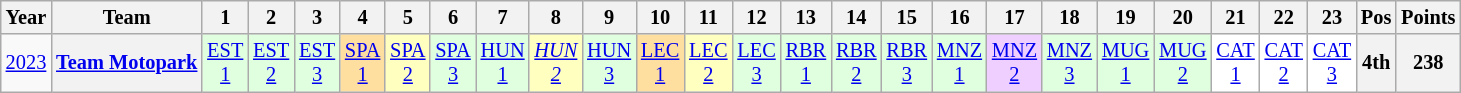<table class="wikitable" style="text-align:center; font-size:85%">
<tr>
<th>Year</th>
<th>Team</th>
<th>1</th>
<th>2</th>
<th>3</th>
<th>4</th>
<th>5</th>
<th>6</th>
<th>7</th>
<th>8</th>
<th>9</th>
<th>10</th>
<th>11</th>
<th>12</th>
<th>13</th>
<th>14</th>
<th>15</th>
<th>16</th>
<th>17</th>
<th>18</th>
<th>19</th>
<th>20</th>
<th>21</th>
<th>22</th>
<th>23</th>
<th>Pos</th>
<th>Points</th>
</tr>
<tr>
<td><a href='#'>2023</a></td>
<th nowrap><a href='#'>Team Motopark</a></th>
<td style="background:#DFFFDF;"><a href='#'>EST<br>1</a><br></td>
<td style="background:#DFFFDF;"><a href='#'>EST<br>2</a><br></td>
<td style="background:#DFFFDF;"><a href='#'>EST<br>3</a><br></td>
<td style="background:#FFDF9F;"><a href='#'>SPA<br>1</a><br></td>
<td style="background:#FFFFBF;"><a href='#'>SPA<br>2</a><br></td>
<td style="background:#DFFFDF;"><a href='#'>SPA<br>3</a><br></td>
<td style="background:#DFFFDF;"><a href='#'>HUN<br>1</a><br></td>
<td style="background:#FFFFBF;"><em><a href='#'>HUN<br>2</a></em><br></td>
<td style="background:#DFFFDF;"><a href='#'>HUN<br>3</a><br></td>
<td style="background:#FFDF9F;"><a href='#'>LEC<br>1</a><br></td>
<td style="background:#FFFFBF;"><a href='#'>LEC<br>2</a><br></td>
<td style="background:#DFFFDF;"><a href='#'>LEC<br>3</a><br></td>
<td style="background:#DFFFDF;"><a href='#'>RBR<br>1</a><br></td>
<td style="background:#DFFFDF;"><a href='#'>RBR<br>2</a><br></td>
<td style="background:#DFFFDF;"><a href='#'>RBR<br>3</a><br></td>
<td style="background:#DFFFDF;"><a href='#'>MNZ<br>1</a><br></td>
<td style="background:#EFCFFF;"><a href='#'>MNZ<br>2</a><br></td>
<td style="background:#DFFFDF;"><a href='#'>MNZ<br>3</a><br></td>
<td style="background:#DFFFDF;"><a href='#'>MUG<br>1</a><br></td>
<td style="background:#DFFFDF;"><a href='#'>MUG<br>2</a><br></td>
<td style="background:#FFFFFF;"><a href='#'>CAT<br>1</a><br></td>
<td style="background:#FFFFFF;"><a href='#'>CAT<br>2</a><br></td>
<td style="background:#FFFFFF;"><a href='#'>CAT<br>3</a><br></td>
<th>4th</th>
<th>238</th>
</tr>
</table>
